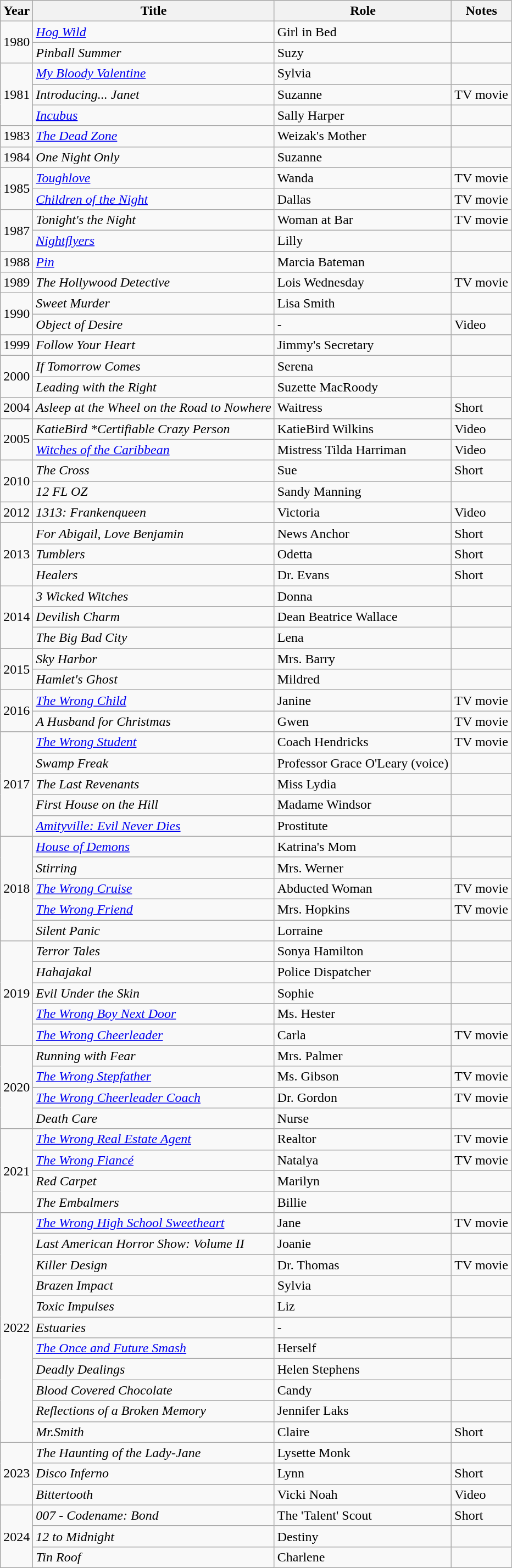<table class="wikitable sortable">
<tr>
<th>Year</th>
<th>Title</th>
<th>Role</th>
<th>Notes</th>
</tr>
<tr>
<td rowspan="2">1980</td>
<td><em><a href='#'>Hog Wild</a></em></td>
<td>Girl in Bed</td>
<td></td>
</tr>
<tr>
<td><em>Pinball Summer</em></td>
<td>Suzy</td>
<td></td>
</tr>
<tr>
<td rowspan="3">1981</td>
<td><em><a href='#'>My Bloody Valentine</a></em></td>
<td>Sylvia</td>
<td></td>
</tr>
<tr>
<td><em>Introducing... Janet</em></td>
<td>Suzanne</td>
<td>TV movie</td>
</tr>
<tr>
<td><em><a href='#'>Incubus</a></em></td>
<td>Sally Harper</td>
<td></td>
</tr>
<tr>
<td>1983</td>
<td><em><a href='#'>The Dead Zone</a></em></td>
<td>Weizak's Mother</td>
<td></td>
</tr>
<tr>
<td>1984</td>
<td><em>One Night Only</em></td>
<td>Suzanne</td>
<td></td>
</tr>
<tr>
<td rowspan="2">1985</td>
<td><em><a href='#'>Toughlove</a></em></td>
<td>Wanda</td>
<td>TV movie</td>
</tr>
<tr>
<td><em><a href='#'>Children of the Night</a></em></td>
<td>Dallas</td>
<td>TV movie</td>
</tr>
<tr>
<td rowspan="2">1987</td>
<td><em>Tonight's the Night</em></td>
<td>Woman at Bar</td>
<td>TV movie</td>
</tr>
<tr>
<td><em><a href='#'>Nightflyers</a></em></td>
<td>Lilly</td>
<td></td>
</tr>
<tr>
<td>1988</td>
<td><em><a href='#'>Pin</a></em></td>
<td>Marcia Bateman</td>
<td></td>
</tr>
<tr>
<td>1989</td>
<td><em>The Hollywood Detective</em></td>
<td>Lois Wednesday</td>
<td>TV movie</td>
</tr>
<tr>
<td rowspan="2">1990</td>
<td><em>Sweet Murder</em></td>
<td>Lisa Smith</td>
<td></td>
</tr>
<tr>
<td><em>Object of Desire</em></td>
<td>-</td>
<td>Video</td>
</tr>
<tr>
<td>1999</td>
<td><em>Follow Your Heart</em></td>
<td>Jimmy's Secretary</td>
<td></td>
</tr>
<tr>
<td rowspan="2">2000</td>
<td><em>If Tomorrow Comes</em></td>
<td>Serena</td>
<td></td>
</tr>
<tr>
<td><em>Leading with the Right</em></td>
<td>Suzette MacRoody</td>
<td></td>
</tr>
<tr>
<td>2004</td>
<td><em>Asleep at the Wheel on the Road to Nowhere</em></td>
<td>Waitress</td>
<td>Short</td>
</tr>
<tr>
<td rowspan="2">2005</td>
<td><em>KatieBird *Certifiable Crazy Person</em></td>
<td>KatieBird Wilkins</td>
<td>Video</td>
</tr>
<tr>
<td><em><a href='#'>Witches of the Caribbean</a></em></td>
<td>Mistress Tilda Harriman</td>
<td>Video</td>
</tr>
<tr>
<td rowspan="2">2010</td>
<td><em>The Cross</em></td>
<td>Sue</td>
<td>Short</td>
</tr>
<tr>
<td><em>12 FL OZ</em></td>
<td>Sandy Manning</td>
<td></td>
</tr>
<tr>
<td>2012</td>
<td><em>1313: Frankenqueen</em></td>
<td>Victoria</td>
<td>Video</td>
</tr>
<tr>
<td rowspan="3">2013</td>
<td><em>For Abigail, Love Benjamin</em></td>
<td>News Anchor</td>
<td>Short</td>
</tr>
<tr>
<td><em>Tumblers</em></td>
<td>Odetta</td>
<td>Short</td>
</tr>
<tr>
<td><em>Healers</em></td>
<td>Dr. Evans</td>
<td>Short</td>
</tr>
<tr>
<td rowspan="3">2014</td>
<td><em>3 Wicked Witches</em></td>
<td>Donna</td>
<td></td>
</tr>
<tr>
<td><em>Devilish Charm</em></td>
<td>Dean Beatrice Wallace</td>
<td></td>
</tr>
<tr>
<td><em>The Big Bad City</em></td>
<td>Lena</td>
<td></td>
</tr>
<tr>
<td rowspan="2">2015</td>
<td><em>Sky Harbor</em></td>
<td>Mrs. Barry</td>
<td></td>
</tr>
<tr>
<td><em>Hamlet's Ghost</em></td>
<td>Mildred</td>
<td></td>
</tr>
<tr>
<td rowspan="2">2016</td>
<td><em><a href='#'>The Wrong Child</a></em></td>
<td>Janine</td>
<td>TV movie</td>
</tr>
<tr>
<td><em>A Husband for Christmas</em></td>
<td>Gwen</td>
<td>TV movie</td>
</tr>
<tr>
<td rowspan="5">2017</td>
<td><em><a href='#'>The Wrong Student</a></em></td>
<td>Coach Hendricks</td>
<td>TV movie</td>
</tr>
<tr>
<td><em>Swamp Freak</em></td>
<td>Professor Grace O'Leary (voice)</td>
<td></td>
</tr>
<tr>
<td><em>The Last Revenants</em></td>
<td>Miss Lydia</td>
<td></td>
</tr>
<tr>
<td><em>First House on the Hill</em></td>
<td>Madame Windsor</td>
<td></td>
</tr>
<tr>
<td><em><a href='#'>Amityville: Evil Never Dies</a></em></td>
<td>Prostitute</td>
<td></td>
</tr>
<tr>
<td rowspan="5">2018</td>
<td><em><a href='#'>House of Demons</a></em></td>
<td>Katrina's Mom</td>
<td></td>
</tr>
<tr>
<td><em>Stirring</em></td>
<td>Mrs. Werner</td>
<td></td>
</tr>
<tr>
<td><em><a href='#'>The Wrong Cruise</a></em></td>
<td>Abducted Woman</td>
<td>TV movie</td>
</tr>
<tr>
<td><em><a href='#'>The Wrong Friend</a></em></td>
<td>Mrs. Hopkins</td>
<td>TV movie</td>
</tr>
<tr>
<td><em>Silent Panic</em></td>
<td>Lorraine</td>
<td></td>
</tr>
<tr>
<td rowspan="5">2019</td>
<td><em>Terror Tales</em></td>
<td>Sonya Hamilton</td>
<td></td>
</tr>
<tr>
<td><em>Hahajakal</em></td>
<td>Police Dispatcher</td>
<td></td>
</tr>
<tr>
<td><em>Evil Under the Skin</em></td>
<td>Sophie</td>
<td></td>
</tr>
<tr>
<td><em><a href='#'>The Wrong Boy Next Door</a></em></td>
<td>Ms. Hester</td>
<td></td>
</tr>
<tr>
<td><em><a href='#'>The Wrong Cheerleader</a></em></td>
<td>Carla</td>
<td>TV movie</td>
</tr>
<tr>
<td rowspan="4">2020</td>
<td><em>Running with Fear</em></td>
<td>Mrs. Palmer</td>
<td></td>
</tr>
<tr>
<td><em><a href='#'>The Wrong Stepfather</a></em></td>
<td>Ms. Gibson</td>
<td>TV movie</td>
</tr>
<tr>
<td><em><a href='#'>The Wrong Cheerleader Coach</a></em></td>
<td>Dr. Gordon</td>
<td>TV movie</td>
</tr>
<tr>
<td><em>Death Care</em></td>
<td>Nurse</td>
<td></td>
</tr>
<tr>
<td rowspan="4">2021</td>
<td><em><a href='#'>The Wrong Real Estate Agent</a></em></td>
<td>Realtor</td>
<td>TV movie</td>
</tr>
<tr>
<td><em><a href='#'>The Wrong Fiancé</a></em></td>
<td>Natalya</td>
<td>TV movie</td>
</tr>
<tr>
<td><em>Red Carpet</em></td>
<td>Marilyn</td>
<td></td>
</tr>
<tr>
<td><em>The Embalmers</em></td>
<td>Billie</td>
<td></td>
</tr>
<tr>
<td rowspan="11">2022</td>
<td><em><a href='#'>The Wrong High School Sweetheart</a></em></td>
<td>Jane</td>
<td>TV movie</td>
</tr>
<tr>
<td><em>Last American Horror Show: Volume II</em></td>
<td>Joanie</td>
<td></td>
</tr>
<tr>
<td><em>Killer Design</em></td>
<td>Dr. Thomas</td>
<td>TV movie</td>
</tr>
<tr>
<td><em>Brazen Impact</em></td>
<td>Sylvia</td>
<td></td>
</tr>
<tr>
<td><em>Toxic Impulses</em></td>
<td>Liz</td>
<td></td>
</tr>
<tr>
<td><em>Estuaries</em></td>
<td>-</td>
<td></td>
</tr>
<tr>
<td><em><a href='#'>The Once and Future Smash</a></em></td>
<td>Herself</td>
<td></td>
</tr>
<tr>
<td><em>Deadly Dealings</em></td>
<td>Helen Stephens</td>
<td></td>
</tr>
<tr>
<td><em>Blood Covered Chocolate</em></td>
<td>Candy</td>
<td></td>
</tr>
<tr>
<td><em>Reflections of a Broken Memory</em></td>
<td>Jennifer Laks</td>
<td></td>
</tr>
<tr>
<td><em>Mr.Smith</em></td>
<td>Claire</td>
<td>Short</td>
</tr>
<tr>
<td rowspan="3">2023</td>
<td><em>The Haunting of the Lady-Jane</em></td>
<td>Lysette Monk</td>
<td></td>
</tr>
<tr>
<td><em>Disco Inferno</em></td>
<td>Lynn</td>
<td>Short</td>
</tr>
<tr>
<td><em>Bittertooth</em></td>
<td>Vicki Noah</td>
<td>Video</td>
</tr>
<tr>
<td rowspan="3">2024</td>
<td><em>007 - Codename: Bond</em></td>
<td>The 'Talent' Scout</td>
<td>Short</td>
</tr>
<tr>
<td><em>12 to Midnight</em></td>
<td>Destiny</td>
<td></td>
</tr>
<tr>
<td><em>Tin Roof</em></td>
<td>Charlene</td>
<td></td>
</tr>
</table>
